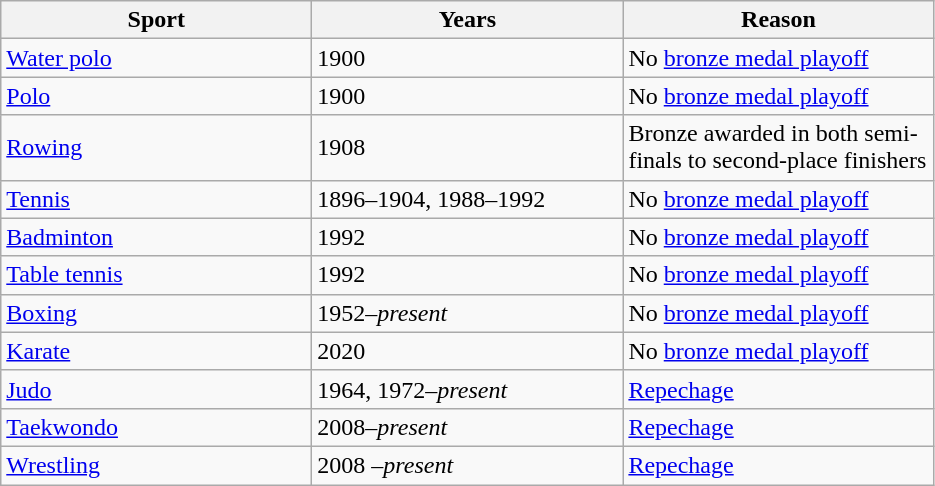<table class="wikitable">
<tr>
<th style="width: 200px;" class="unsortable">Sport</th>
<th style="width: 200px;" class="unsortable">Years</th>
<th style="width: 200px;" class="unsortable">Reason</th>
</tr>
<tr>
<td> <a href='#'>Water polo</a></td>
<td>1900</td>
<td>No <a href='#'>bronze medal playoff</a></td>
</tr>
<tr>
<td> <a href='#'>Polo</a></td>
<td>1900</td>
<td>No <a href='#'>bronze medal playoff</a></td>
</tr>
<tr>
<td> <a href='#'>Rowing</a></td>
<td>1908</td>
<td>Bronze awarded in both semi-finals to second-place finishers</td>
</tr>
<tr>
<td> <a href='#'>Tennis</a></td>
<td>1896–1904, 1988–1992</td>
<td>No <a href='#'>bronze medal playoff</a></td>
</tr>
<tr>
<td> <a href='#'>Badminton</a></td>
<td>1992</td>
<td>No <a href='#'>bronze medal playoff</a></td>
</tr>
<tr>
<td> <a href='#'>Table tennis</a></td>
<td>1992</td>
<td>No <a href='#'>bronze medal playoff</a></td>
</tr>
<tr>
<td> <a href='#'>Boxing</a></td>
<td>1952–<em>present</em></td>
<td>No <a href='#'>bronze medal playoff</a></td>
</tr>
<tr>
<td> <a href='#'>Karate</a></td>
<td>2020</td>
<td>No <a href='#'>bronze medal playoff</a></td>
</tr>
<tr>
<td> <a href='#'>Judo</a></td>
<td>1964, 1972–<em>present</em></td>
<td><a href='#'>Repechage</a></td>
</tr>
<tr>
<td> <a href='#'>Taekwondo</a></td>
<td>2008–<em>present</em></td>
<td><a href='#'>Repechage</a></td>
</tr>
<tr>
<td> <a href='#'>Wrestling</a></td>
<td>2008 –<em>present</em></td>
<td><a href='#'>Repechage</a></td>
</tr>
</table>
